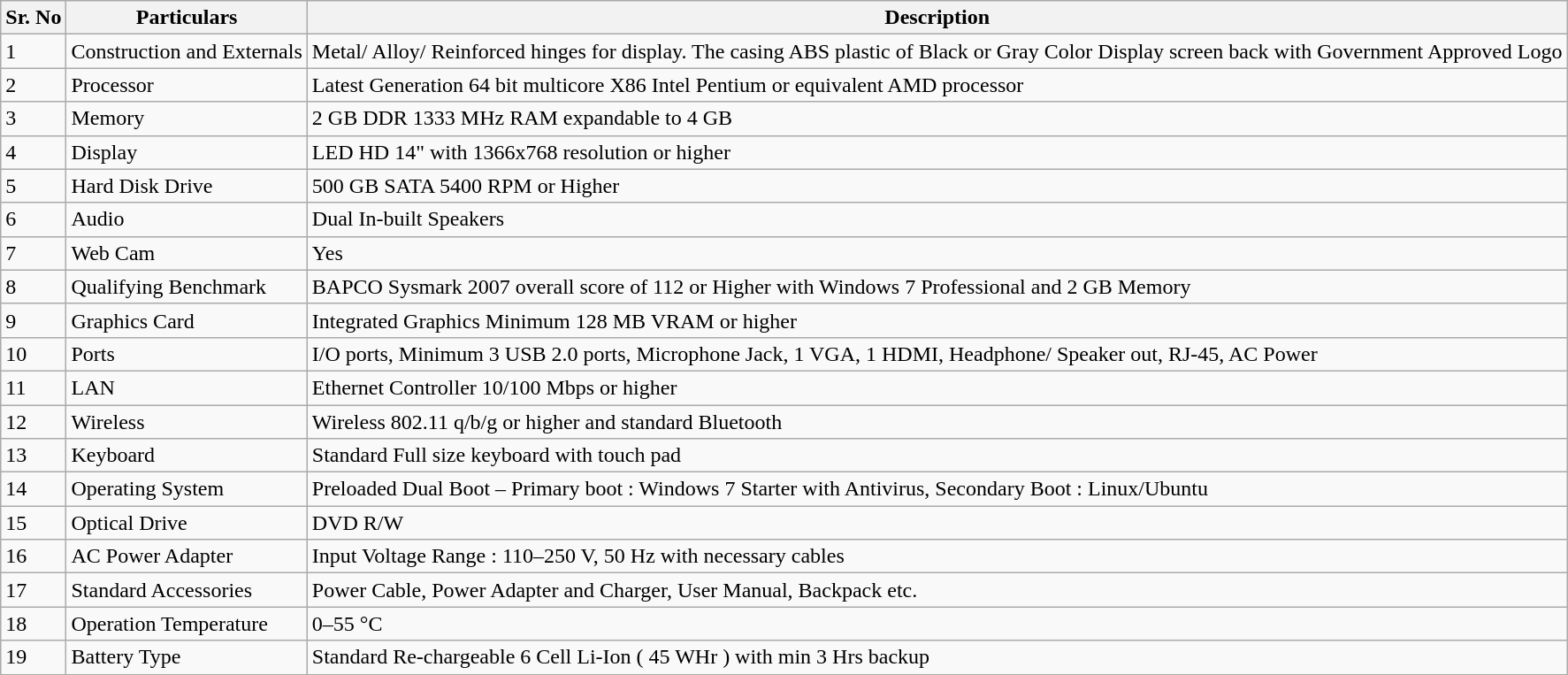<table class="wikitable">
<tr>
<th>Sr. No</th>
<th>Particulars</th>
<th>Description</th>
</tr>
<tr>
<td>1</td>
<td>Construction and Externals</td>
<td>Metal/ Alloy/ Reinforced hinges for display. The casing ABS plastic of Black or Gray Color Display screen back with Government Approved Logo</td>
</tr>
<tr>
<td>2</td>
<td>Processor</td>
<td>Latest Generation 64 bit multicore X86 Intel Pentium or equivalent AMD processor</td>
</tr>
<tr>
<td>3</td>
<td>Memory</td>
<td>2 GB DDR 1333 MHz RAM expandable to 4 GB</td>
</tr>
<tr>
<td>4</td>
<td>Display</td>
<td>LED HD 14" with 1366x768 resolution or higher</td>
</tr>
<tr>
<td>5</td>
<td>Hard Disk Drive</td>
<td>500 GB SATA 5400 RPM or Higher</td>
</tr>
<tr>
<td>6</td>
<td>Audio</td>
<td>Dual In-built Speakers</td>
</tr>
<tr>
<td>7</td>
<td>Web Cam</td>
<td>Yes</td>
</tr>
<tr>
<td>8</td>
<td>Qualifying Benchmark</td>
<td>BAPCO Sysmark 2007 overall score of 112 or Higher with Windows 7 Professional and 2 GB Memory</td>
</tr>
<tr>
<td>9</td>
<td>Graphics Card</td>
<td>Integrated Graphics Minimum 128 MB VRAM or higher</td>
</tr>
<tr>
<td>10</td>
<td>Ports</td>
<td>I/O ports, Minimum 3 USB 2.0 ports, Microphone Jack, 1 VGA, 1 HDMI, Headphone/ Speaker out, RJ-45, AC Power</td>
</tr>
<tr>
<td>11</td>
<td>LAN</td>
<td>Ethernet Controller 10/100 Mbps or higher</td>
</tr>
<tr>
<td>12</td>
<td>Wireless</td>
<td>Wireless 802.11 q/b/g or higher and standard Bluetooth</td>
</tr>
<tr>
<td>13</td>
<td>Keyboard</td>
<td>Standard Full size keyboard with touch pad</td>
</tr>
<tr>
<td>14</td>
<td>Operating System</td>
<td>Preloaded Dual Boot – Primary boot : Windows 7 Starter with Antivirus, Secondary Boot : Linux/Ubuntu</td>
</tr>
<tr>
<td>15</td>
<td>Optical Drive</td>
<td>DVD R/W</td>
</tr>
<tr>
<td>16</td>
<td>AC Power Adapter</td>
<td>Input Voltage Range : 110–250 V, 50 Hz with necessary cables</td>
</tr>
<tr>
<td>17</td>
<td>Standard Accessories</td>
<td>Power Cable, Power Adapter and Charger, User Manual, Backpack etc.</td>
</tr>
<tr>
<td>18</td>
<td>Operation Temperature</td>
<td>0–55 °C</td>
</tr>
<tr>
<td>19</td>
<td>Battery Type</td>
<td>Standard Re-chargeable 6 Cell Li-Ion ( 45 WHr ) with min 3 Hrs backup</td>
</tr>
</table>
